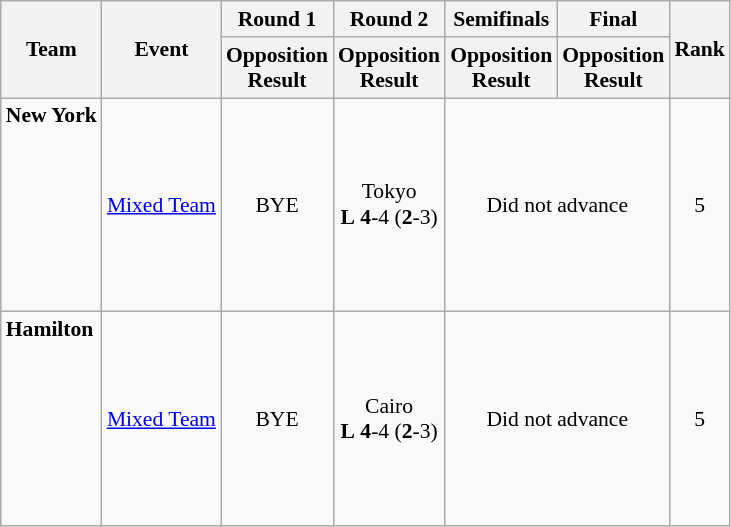<table class="wikitable" border="1" style="font-size:90%">
<tr>
<th rowspan=2>Team</th>
<th rowspan=2>Event</th>
<th>Round 1</th>
<th>Round 2</th>
<th>Semifinals</th>
<th>Final</th>
<th rowspan=2>Rank</th>
</tr>
<tr>
<th>Opposition<br>Result</th>
<th>Opposition<br>Result</th>
<th>Opposition<br>Result</th>
<th>Opposition<br>Result</th>
</tr>
<tr>
<td><strong>New York</strong><br><br><br><br><br><br><br><br></td>
<td><a href='#'>Mixed Team</a></td>
<td align=center>BYE</td>
<td align=center>Tokyo <br> <strong>L</strong> <strong>4</strong>-4 (<strong>2</strong>-3)</td>
<td align=center colspan=2>Did not advance</td>
<td align=center>5</td>
</tr>
<tr>
<td><strong>Hamilton</strong><br><br><br><br><br><br><br><br></td>
<td><a href='#'>Mixed Team</a></td>
<td align=center>BYE</td>
<td align=center>Cairo <br> <strong>L</strong> <strong>4</strong>-4 (<strong>2</strong>-3)</td>
<td align=center colspan=2>Did not advance</td>
<td align=center>5</td>
</tr>
</table>
